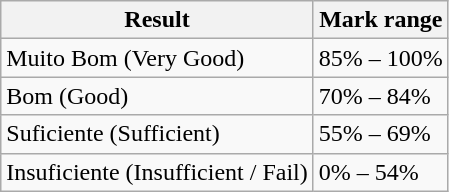<table class="wikitable">
<tr>
<th>Result</th>
<th>Mark range</th>
</tr>
<tr>
<td>Muito Bom (Very Good)</td>
<td>85% – 100%</td>
</tr>
<tr>
<td>Bom (Good)</td>
<td>70% – 84%</td>
</tr>
<tr>
<td>Suficiente (Sufficient)</td>
<td>55% – 69%</td>
</tr>
<tr>
<td>Insuficiente (Insufficient / Fail)</td>
<td>0% – 54%</td>
</tr>
</table>
